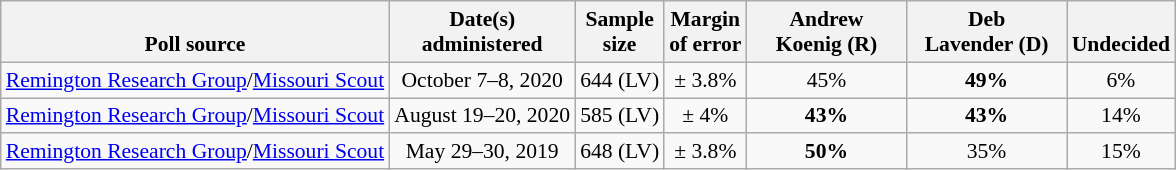<table class="wikitable" style="font-size:90%;text-align:center;">
<tr valign=bottom>
<th>Poll source</th>
<th>Date(s)<br>administered</th>
<th>Sample<br>size</th>
<th>Margin<br>of error</th>
<th style="width:100px;">Andrew<br>Koenig (R)</th>
<th style="width:100px;">Deb<br>Lavender (D)</th>
<th>Undecided</th>
</tr>
<tr>
<td style="text-align:left;"><a href='#'>Remington Research Group</a>/<a href='#'>Missouri Scout</a></td>
<td>October 7–8, 2020</td>
<td>644 (LV)</td>
<td>± 3.8%</td>
<td>45%</td>
<td><strong>49%</strong></td>
<td>6%</td>
</tr>
<tr>
<td style="text-align:left;"><a href='#'>Remington Research Group</a>/<a href='#'>Missouri Scout</a></td>
<td>August 19–20, 2020</td>
<td>585 (LV)</td>
<td>± 4%</td>
<td><strong>43%</strong></td>
<td><strong>43%</strong></td>
<td>14%</td>
</tr>
<tr>
<td style="text-align:left;"><a href='#'>Remington Research Group</a>/<a href='#'>Missouri Scout</a></td>
<td>May 29–30, 2019</td>
<td>648 (LV)</td>
<td>± 3.8%</td>
<td><strong>50%</strong></td>
<td>35%</td>
<td>15%</td>
</tr>
</table>
